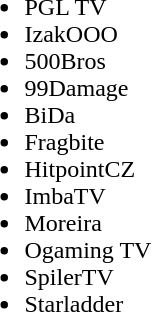<table cellspacing="10">
<tr>
<td valign="top" width="2000px"><br><ul><li>PGL TV</li><li>IzakOOO</li><li>500Bros</li><li>99Damage</li><li>BiDa</li><li>Fragbite</li><li>HitpointCZ</li><li>ImbaTV</li><li>Moreira</li><li>Ogaming TV</li><li>SpilerTV</li><li>Starladder</li></ul></td>
</tr>
<tr>
</tr>
</table>
